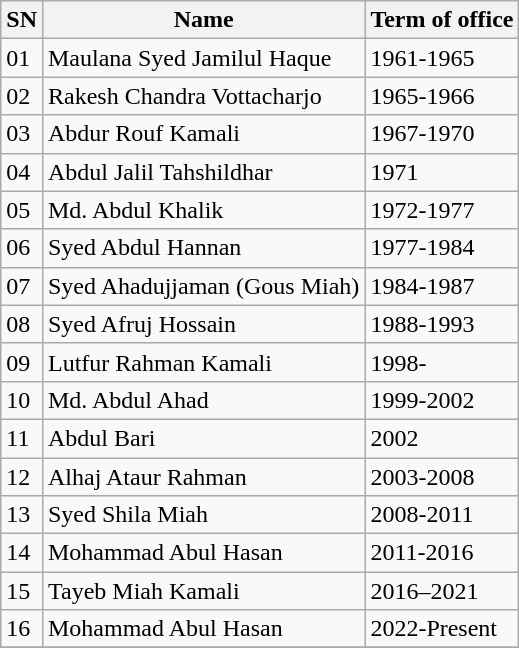<table class="wikitable">
<tr>
<th>SN</th>
<th>Name</th>
<th>Term of office</th>
</tr>
<tr>
<td>01</td>
<td>Maulana Syed Jamilul Haque</td>
<td>1961-1965</td>
</tr>
<tr>
<td>02</td>
<td>Rakesh Chandra Vottacharjo</td>
<td>1965-1966</td>
</tr>
<tr>
<td>03</td>
<td>Abdur Rouf Kamali</td>
<td>1967-1970</td>
</tr>
<tr>
<td>04</td>
<td>Abdul Jalil Tahshildhar</td>
<td>1971</td>
</tr>
<tr>
<td>05</td>
<td>Md. Abdul Khalik</td>
<td>1972-1977</td>
</tr>
<tr>
<td>06</td>
<td>Syed Abdul Hannan</td>
<td>1977-1984</td>
</tr>
<tr>
<td>07</td>
<td>Syed Ahadujjaman (Gous Miah)</td>
<td>1984-1987</td>
</tr>
<tr>
<td>08</td>
<td>Syed Afruj Hossain</td>
<td>1988-1993</td>
</tr>
<tr>
<td>09</td>
<td>Lutfur Rahman Kamali</td>
<td>1998-</td>
</tr>
<tr>
<td>10</td>
<td>Md. Abdul Ahad</td>
<td>1999-2002</td>
</tr>
<tr>
<td>11</td>
<td>Abdul Bari</td>
<td>2002</td>
</tr>
<tr>
<td>12</td>
<td>Alhaj Ataur Rahman</td>
<td>2003-2008</td>
</tr>
<tr>
<td>13</td>
<td>Syed Shila Miah</td>
<td>2008-2011</td>
</tr>
<tr>
<td>14</td>
<td>Mohammad Abul Hasan</td>
<td>2011-2016</td>
</tr>
<tr>
<td>15</td>
<td>Tayeb Miah Kamali</td>
<td>2016–2021</td>
</tr>
<tr>
<td>16</td>
<td>Mohammad Abul Hasan</td>
<td>2022-Present</td>
</tr>
<tr>
</tr>
</table>
